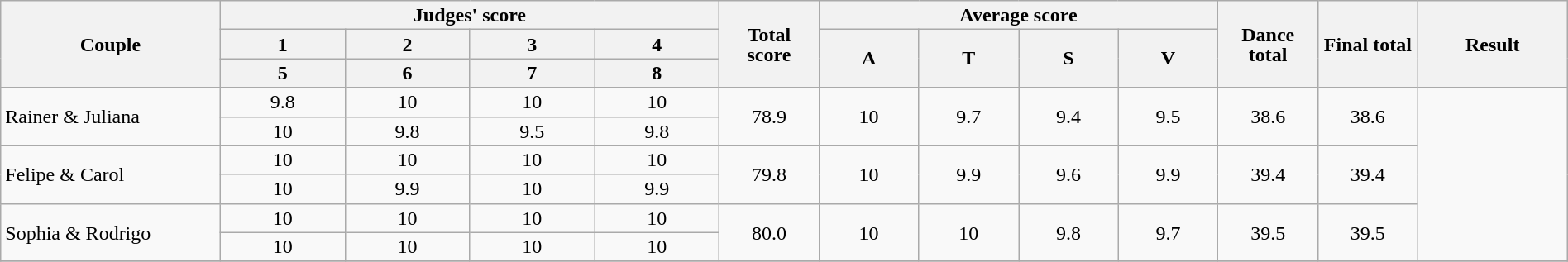<table class="wikitable" style="font-size:100%; line-height:16px; text-align:center" width="100%">
<tr>
<th rowspan=3 style="width:11.0%;">Couple</th>
<th colspan=4 style="width:25.0%;">Judges' score</th>
<th rowspan=3 style="width:05.0%;">Total score</th>
<th colspan=4 style="width:20.0%;">Average score</th>
<th rowspan=3 style="width:05.0%;">Dance total</th>
<th rowspan=3 style="width:05.0%;">Final total</th>
<th rowspan=3 style="width:07.5%;">Result</th>
</tr>
<tr>
<th>1</th>
<th>2</th>
<th>3</th>
<th>4</th>
<th rowspan=2 style="width:05.0%;">A</th>
<th rowspan=2 style="width:05.0%;">T</th>
<th rowspan=2 style="width:05.0%;">S</th>
<th rowspan=2 style="width:05.0%;">V</th>
</tr>
<tr>
<th>5</th>
<th>6</th>
<th>7</th>
<th>8</th>
</tr>
<tr>
<td align="left" rowspan=2>Rainer & Juliana</td>
<td>9.8</td>
<td>10</td>
<td>10</td>
<td>10</td>
<td rowspan=2>78.9</td>
<td rowspan=2>10</td>
<td rowspan=2>9.7</td>
<td rowspan=2>9.4</td>
<td rowspan=2>9.5</td>
<td rowspan=2>38.6</td>
<td rowspan=2>38.6</td>
<td rowspan=6></td>
</tr>
<tr>
<td>10</td>
<td>9.8</td>
<td>9.5</td>
<td>9.8</td>
</tr>
<tr>
<td align="left" rowspan=2>Felipe & Carol</td>
<td>10</td>
<td>10</td>
<td>10</td>
<td>10</td>
<td rowspan=2>79.8</td>
<td rowspan=2>10</td>
<td rowspan=2>9.9</td>
<td rowspan=2>9.6</td>
<td rowspan=2>9.9</td>
<td rowspan=2>39.4</td>
<td rowspan=2>39.4</td>
</tr>
<tr>
<td>10</td>
<td>9.9</td>
<td>10</td>
<td>9.9</td>
</tr>
<tr>
<td align="left" rowspan=2>Sophia & Rodrigo</td>
<td>10</td>
<td>10</td>
<td>10</td>
<td>10</td>
<td rowspan=2>80.0</td>
<td rowspan=2>10</td>
<td rowspan=2>10</td>
<td rowspan=2>9.8</td>
<td rowspan=2>9.7</td>
<td rowspan=2>39.5</td>
<td rowspan=2>39.5</td>
</tr>
<tr>
<td>10</td>
<td>10</td>
<td>10</td>
<td>10</td>
</tr>
<tr>
</tr>
</table>
